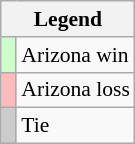<table class="wikitable" style="font-size:90%">
<tr>
<th colspan="2">Legend</th>
</tr>
<tr>
<td bgcolor="#ccffcc"> </td>
<td>Arizona win</td>
</tr>
<tr>
<td bgcolor="#ffbbbb"> </td>
<td>Arizona loss</td>
</tr>
<tr>
<td bgcolor="#cccccc"> </td>
<td>Tie</td>
</tr>
</table>
